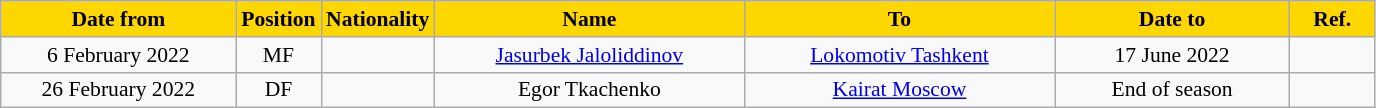<table class="wikitable" style="text-align:center; font-size:90%; ">
<tr>
<th style="background:#FFD700; color:#000000; width:150px;">Date from</th>
<th style="background:#FFD700; color:#000000; width:50px;">Position</th>
<th style="background:#FFD700; color:#000000; width:50px;">Nationality</th>
<th style="background:#FFD700; color:#000000; width:200px;">Name</th>
<th style="background:#FFD700; color:#000000; width:200px;">To</th>
<th style="background:#FFD700; color:#000000; width:150px;">Date to</th>
<th style="background:#FFD700; color:#000000; width:50px;">Ref.</th>
</tr>
<tr>
<td>6 February 2022</td>
<td>MF</td>
<td></td>
<td><a href='#'>Jasurbek Jaloliddinov</a></td>
<td><a href='#'>Lokomotiv Tashkent</a></td>
<td>17 June 2022</td>
<td></td>
</tr>
<tr>
<td>26 February 2022</td>
<td>DF</td>
<td></td>
<td>Egor Tkachenko</td>
<td><a href='#'>Kairat Moscow</a></td>
<td>End of season</td>
<td></td>
</tr>
</table>
